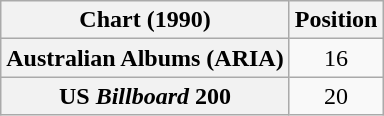<table class="wikitable sortable plainrowheaders" style="text-align:center">
<tr>
<th scope="col">Chart (1990)</th>
<th scope="col">Position</th>
</tr>
<tr>
<th scope="row">Australian Albums (ARIA)</th>
<td>16</td>
</tr>
<tr>
<th scope="row">US <em>Billboard</em> 200</th>
<td>20</td>
</tr>
</table>
